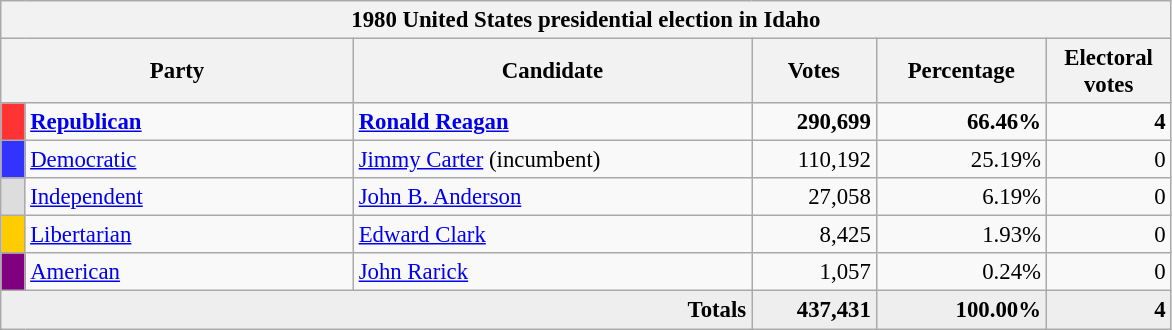<table class="wikitable" style="font-size: 95%;">
<tr>
<th colspan="9">1980 United States presidential election in Idaho</th>
</tr>
<tr>
<th colspan="2" style="width: 15em">Party</th>
<th style="width: 17em">Candidate</th>
<th style="width: 5em">Votes</th>
<th style="width: 7em">Percentage</th>
<th style="width: 5em">Electoral votes</th>
</tr>
<tr>
<th style="background:#f33; width:3px;"></th>
<td style="width: 130px"><strong><a href='#'>Republican</a></strong></td>
<td><strong><a href='#'>Ronald Reagan</a></strong></td>
<td style="text-align:right;"><strong>290,699</strong></td>
<td style="text-align:right;"><strong>66.46%</strong></td>
<td style="text-align:right;"><strong>4</strong></td>
</tr>
<tr>
<th style="background:#33f; width:3px;"></th>
<td style="width: 130px"><a href='#'>Democratic</a></td>
<td><a href='#'>Jimmy Carter</a> (incumbent)</td>
<td style="text-align:right;">110,192</td>
<td style="text-align:right;">25.19%</td>
<td style="text-align:right;">0</td>
</tr>
<tr>
<th style="background-color:#DDDDDD; width: 3px"></th>
<td style="width: 130px"><a href='#'>Independent</a></td>
<td><a href='#'>John B. Anderson</a></td>
<td align="right">27,058</td>
<td align="right">6.19%</td>
<td align="right">0</td>
</tr>
<tr>
<th style="background:#FFCC00; width:3px;"></th>
<td style="width: 130px"><a href='#'>Libertarian</a></td>
<td><a href='#'>Edward Clark</a></td>
<td style="text-align:right;">8,425</td>
<td style="text-align:right;">1.93%</td>
<td style="text-align:right;">0</td>
</tr>
<tr>
<th style="background-color:#800080; width: 3px"></th>
<td style="width: 130px"><a href='#'>American</a></td>
<td><a href='#'>John Rarick</a></td>
<td align="right">1,057</td>
<td align="right">0.24%</td>
<td align="right">0</td>
</tr>
<tr style="background:#eee; text-align:right;">
<td colspan="3"><strong>Totals</strong></td>
<td><strong>437,431</strong></td>
<td><strong>100.00%</strong></td>
<td><strong>4</strong></td>
</tr>
</table>
